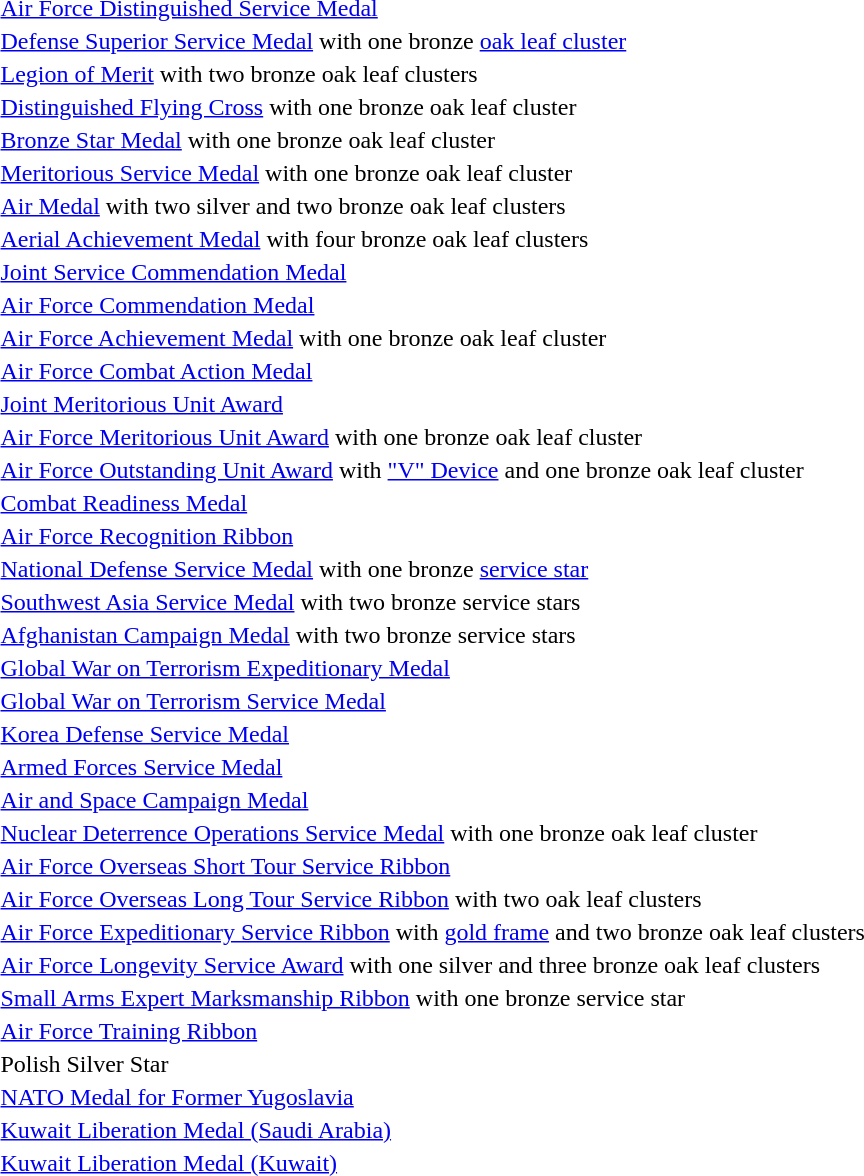<table>
<tr>
<td></td>
<td><a href='#'>Air Force Distinguished Service Medal</a></td>
</tr>
<tr>
<td></td>
<td><a href='#'>Defense Superior Service Medal</a> with one bronze <a href='#'>oak leaf cluster</a></td>
</tr>
<tr>
<td></td>
<td><a href='#'>Legion of Merit</a> with two bronze oak leaf clusters</td>
</tr>
<tr>
<td></td>
<td><a href='#'>Distinguished Flying Cross</a> with one bronze oak leaf cluster</td>
</tr>
<tr>
<td></td>
<td><a href='#'>Bronze Star Medal</a> with one bronze oak leaf cluster</td>
</tr>
<tr>
<td></td>
<td><a href='#'>Meritorious Service Medal</a> with one bronze oak leaf cluster</td>
</tr>
<tr>
<td></td>
<td><a href='#'>Air Medal</a> with two silver and two bronze oak leaf clusters</td>
</tr>
<tr>
<td></td>
<td><a href='#'>Aerial Achievement Medal</a> with four bronze oak leaf clusters</td>
</tr>
<tr>
<td></td>
<td><a href='#'>Joint Service Commendation Medal</a></td>
</tr>
<tr>
<td></td>
<td><a href='#'>Air Force Commendation Medal</a></td>
</tr>
<tr>
<td></td>
<td><a href='#'>Air Force Achievement Medal</a> with one bronze oak leaf cluster</td>
</tr>
<tr>
<td></td>
<td><a href='#'>Air Force Combat Action Medal</a></td>
</tr>
<tr>
<td></td>
<td><a href='#'>Joint Meritorious Unit Award</a></td>
</tr>
<tr>
<td></td>
<td><a href='#'>Air Force Meritorious Unit Award</a> with one bronze oak leaf cluster</td>
</tr>
<tr>
<td><span></span><span></span></td>
<td><a href='#'>Air Force Outstanding Unit Award</a> with <a href='#'>"V" Device</a> and one bronze oak leaf cluster</td>
</tr>
<tr>
<td></td>
<td><a href='#'>Combat Readiness Medal</a></td>
</tr>
<tr>
<td></td>
<td><a href='#'>Air Force Recognition Ribbon</a></td>
</tr>
<tr>
<td></td>
<td><a href='#'>National Defense Service Medal</a> with one bronze <a href='#'>service star</a></td>
</tr>
<tr>
<td><span></span><span></span></td>
<td><a href='#'>Southwest Asia Service Medal</a> with two bronze service stars</td>
</tr>
<tr>
<td><span></span><span></span></td>
<td><a href='#'>Afghanistan Campaign Medal</a> with two bronze service stars</td>
</tr>
<tr>
<td></td>
<td><a href='#'>Global War on Terrorism Expeditionary Medal</a></td>
</tr>
<tr>
<td></td>
<td><a href='#'>Global War on Terrorism Service Medal</a></td>
</tr>
<tr>
<td></td>
<td><a href='#'>Korea Defense Service Medal</a></td>
</tr>
<tr>
<td></td>
<td><a href='#'>Armed Forces Service Medal</a></td>
</tr>
<tr>
<td></td>
<td><a href='#'>Air and Space Campaign Medal</a></td>
</tr>
<tr>
<td></td>
<td><a href='#'>Nuclear Deterrence Operations Service Medal</a> with one bronze oak leaf cluster</td>
</tr>
<tr>
<td></td>
<td><a href='#'>Air Force Overseas Short Tour Service Ribbon</a></td>
</tr>
<tr>
<td></td>
<td><a href='#'>Air Force Overseas Long Tour Service Ribbon</a> with two oak leaf clusters</td>
</tr>
<tr>
<td></td>
<td><a href='#'>Air Force Expeditionary Service Ribbon</a> with <a href='#'>gold frame</a> and two bronze oak leaf clusters</td>
</tr>
<tr>
<td></td>
<td><a href='#'>Air Force Longevity Service Award</a> with one silver and three bronze oak leaf clusters</td>
</tr>
<tr>
<td></td>
<td><a href='#'>Small Arms Expert Marksmanship Ribbon</a> with one bronze service star</td>
</tr>
<tr>
<td></td>
<td><a href='#'>Air Force Training Ribbon</a></td>
</tr>
<tr>
<td></td>
<td>Polish Silver Star</td>
</tr>
<tr>
<td></td>
<td><a href='#'>NATO Medal for Former Yugoslavia</a></td>
</tr>
<tr>
<td></td>
<td><a href='#'>Kuwait Liberation Medal (Saudi Arabia)</a></td>
</tr>
<tr>
<td></td>
<td><a href='#'>Kuwait Liberation Medal (Kuwait)</a></td>
</tr>
</table>
